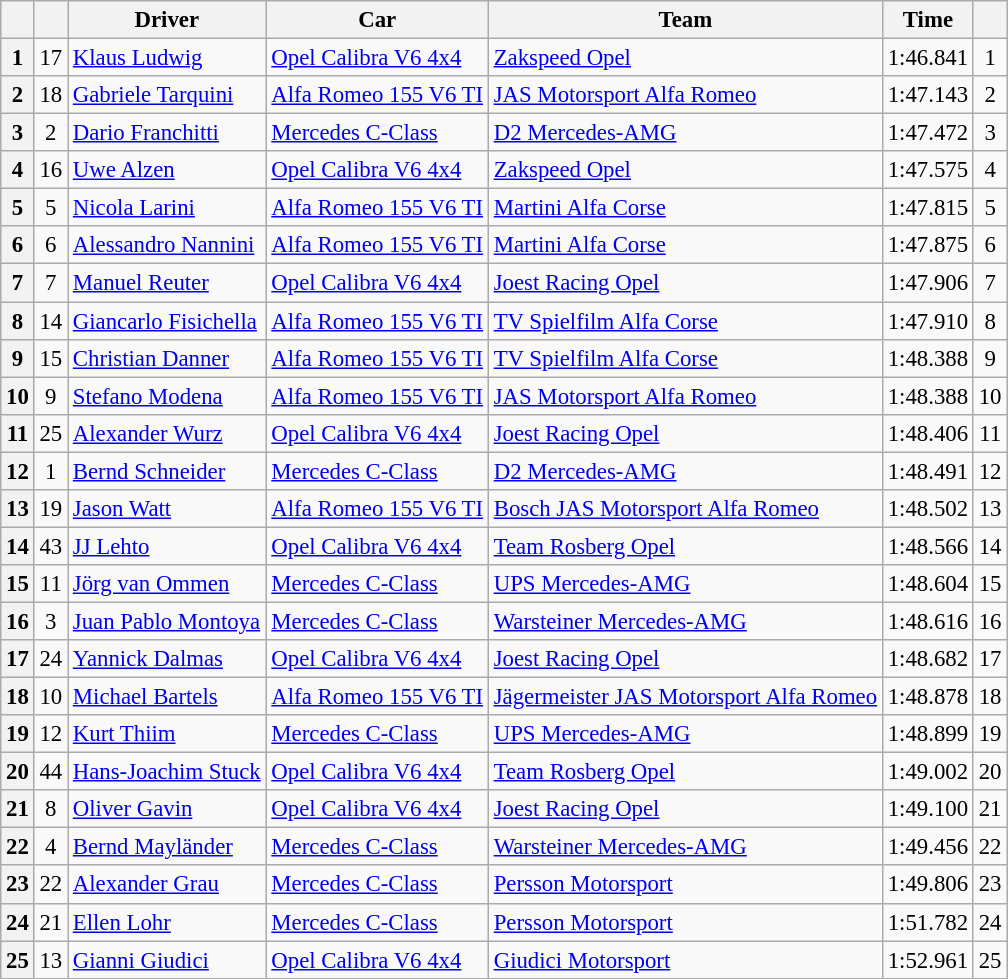<table class="wikitable sortable" style="font-size:95%">
<tr>
<th></th>
<th></th>
<th>Driver</th>
<th>Car</th>
<th>Team</th>
<th>Time</th>
<th></th>
</tr>
<tr>
<th>1</th>
<td align=center>17</td>
<td> <a href='#'>Klaus Ludwig</a></td>
<td><a href='#'>Opel Calibra V6 4x4</a></td>
<td> <a href='#'>Zakspeed Opel</a></td>
<td>1:46.841</td>
<td align=center>1</td>
</tr>
<tr>
<th>2</th>
<td align=center>18</td>
<td> <a href='#'>Gabriele Tarquini</a></td>
<td><a href='#'>Alfa Romeo 155 V6 TI</a></td>
<td> <a href='#'>JAS Motorsport Alfa Romeo</a></td>
<td>1:47.143</td>
<td align=center>2</td>
</tr>
<tr>
<th>3</th>
<td align=center>2</td>
<td> <a href='#'>Dario Franchitti</a></td>
<td><a href='#'>Mercedes C-Class</a></td>
<td> <a href='#'>D2 Mercedes-AMG</a></td>
<td>1:47.472</td>
<td align=center>3</td>
</tr>
<tr>
<th>4</th>
<td align=center>16</td>
<td> <a href='#'>Uwe Alzen</a></td>
<td><a href='#'>Opel Calibra V6 4x4</a></td>
<td> <a href='#'>Zakspeed Opel</a></td>
<td>1:47.575</td>
<td align=center>4</td>
</tr>
<tr>
<th>5</th>
<td align=center>5</td>
<td> <a href='#'>Nicola Larini</a></td>
<td><a href='#'>Alfa Romeo 155 V6 TI</a></td>
<td> <a href='#'>Martini Alfa Corse</a></td>
<td>1:47.815</td>
<td align=center>5</td>
</tr>
<tr>
<th>6</th>
<td align=center>6</td>
<td> <a href='#'>Alessandro Nannini</a></td>
<td><a href='#'>Alfa Romeo 155 V6 TI</a></td>
<td> <a href='#'>Martini Alfa Corse</a></td>
<td>1:47.875</td>
<td align=center>6</td>
</tr>
<tr>
<th>7</th>
<td align=center>7</td>
<td> <a href='#'>Manuel Reuter</a></td>
<td><a href='#'>Opel Calibra V6 4x4</a></td>
<td> <a href='#'>Joest Racing Opel</a></td>
<td>1:47.906</td>
<td align=center>7</td>
</tr>
<tr>
<th>8</th>
<td align=center>14</td>
<td> <a href='#'>Giancarlo Fisichella</a></td>
<td><a href='#'>Alfa Romeo 155 V6 TI</a></td>
<td> <a href='#'>TV Spielfilm Alfa Corse</a></td>
<td>1:47.910</td>
<td align=center>8</td>
</tr>
<tr>
<th>9</th>
<td align=center>15</td>
<td> <a href='#'>Christian Danner</a></td>
<td><a href='#'>Alfa Romeo 155 V6 TI</a></td>
<td> <a href='#'>TV Spielfilm Alfa Corse</a></td>
<td>1:48.388</td>
<td align=center>9</td>
</tr>
<tr>
<th>10</th>
<td align=center>9</td>
<td> <a href='#'>Stefano Modena</a></td>
<td><a href='#'>Alfa Romeo 155 V6 TI</a></td>
<td> <a href='#'>JAS Motorsport Alfa Romeo</a></td>
<td>1:48.388</td>
<td align=center>10</td>
</tr>
<tr>
<th>11</th>
<td align=center>25</td>
<td> <a href='#'>Alexander Wurz</a></td>
<td><a href='#'>Opel Calibra V6 4x4</a></td>
<td> <a href='#'>Joest Racing Opel</a></td>
<td>1:48.406</td>
<td align=center>11</td>
</tr>
<tr>
<th>12</th>
<td align=center>1</td>
<td> <a href='#'>Bernd Schneider</a></td>
<td><a href='#'>Mercedes C-Class</a></td>
<td> <a href='#'>D2 Mercedes-AMG</a></td>
<td>1:48.491</td>
<td align=center>12</td>
</tr>
<tr>
<th>13</th>
<td align=center>19</td>
<td> <a href='#'>Jason Watt</a></td>
<td><a href='#'>Alfa Romeo 155 V6 TI</a></td>
<td> <a href='#'>Bosch JAS Motorsport Alfa Romeo</a></td>
<td>1:48.502</td>
<td align=center>13</td>
</tr>
<tr>
<th>14</th>
<td align=center>43</td>
<td> <a href='#'>JJ Lehto</a></td>
<td><a href='#'>Opel Calibra V6 4x4</a></td>
<td> <a href='#'>Team Rosberg Opel</a></td>
<td>1:48.566</td>
<td align=center>14</td>
</tr>
<tr>
<th>15</th>
<td align=center>11</td>
<td> <a href='#'>Jörg van Ommen</a></td>
<td><a href='#'>Mercedes C-Class</a></td>
<td> <a href='#'>UPS Mercedes-AMG</a></td>
<td>1:48.604</td>
<td align=center>15</td>
</tr>
<tr>
<th>16</th>
<td align=center>3</td>
<td> <a href='#'>Juan Pablo Montoya</a></td>
<td><a href='#'>Mercedes C-Class</a></td>
<td> <a href='#'>Warsteiner Mercedes-AMG</a></td>
<td>1:48.616</td>
<td align=center>16</td>
</tr>
<tr>
<th>17</th>
<td align=center>24</td>
<td> <a href='#'>Yannick Dalmas</a></td>
<td><a href='#'>Opel Calibra V6 4x4</a></td>
<td> <a href='#'>Joest Racing Opel</a></td>
<td>1:48.682</td>
<td align=center>17</td>
</tr>
<tr>
<th>18</th>
<td align=center>10</td>
<td> <a href='#'>Michael Bartels</a></td>
<td><a href='#'>Alfa Romeo 155 V6 TI</a></td>
<td> <a href='#'>Jägermeister JAS Motorsport Alfa Romeo</a></td>
<td>1:48.878</td>
<td align=center>18</td>
</tr>
<tr>
<th>19</th>
<td align=center>12</td>
<td> <a href='#'>Kurt Thiim</a></td>
<td><a href='#'>Mercedes C-Class</a></td>
<td> <a href='#'>UPS Mercedes-AMG</a></td>
<td>1:48.899</td>
<td align=center>19</td>
</tr>
<tr>
<th>20</th>
<td align=center>44</td>
<td> <a href='#'>Hans-Joachim Stuck</a></td>
<td><a href='#'>Opel Calibra V6 4x4</a></td>
<td> <a href='#'>Team Rosberg Opel</a></td>
<td>1:49.002</td>
<td align=center>20</td>
</tr>
<tr>
<th>21</th>
<td align=center>8</td>
<td> <a href='#'>Oliver Gavin</a></td>
<td><a href='#'>Opel Calibra V6 4x4</a></td>
<td> <a href='#'>Joest Racing Opel</a></td>
<td>1:49.100</td>
<td align=center>21</td>
</tr>
<tr>
<th>22</th>
<td align=center>4</td>
<td> <a href='#'>Bernd Mayländer</a></td>
<td><a href='#'>Mercedes C-Class</a></td>
<td> <a href='#'>Warsteiner Mercedes-AMG</a></td>
<td>1:49.456</td>
<td align=center>22</td>
</tr>
<tr>
<th>23</th>
<td align=center>22</td>
<td> <a href='#'>Alexander Grau</a></td>
<td><a href='#'>Mercedes C-Class</a></td>
<td> <a href='#'>Persson Motorsport</a></td>
<td>1:49.806</td>
<td align=center>23</td>
</tr>
<tr>
<th>24</th>
<td align=center>21</td>
<td> <a href='#'>Ellen Lohr</a></td>
<td><a href='#'>Mercedes C-Class</a></td>
<td> <a href='#'>Persson Motorsport</a></td>
<td>1:51.782</td>
<td align=center>24</td>
</tr>
<tr>
<th>25</th>
<td align=center>13</td>
<td> <a href='#'>Gianni Giudici</a></td>
<td><a href='#'>Opel Calibra V6 4x4</a></td>
<td> <a href='#'>Giudici Motorsport</a></td>
<td>1:52.961</td>
<td align=center>25</td>
</tr>
<tr>
</tr>
</table>
